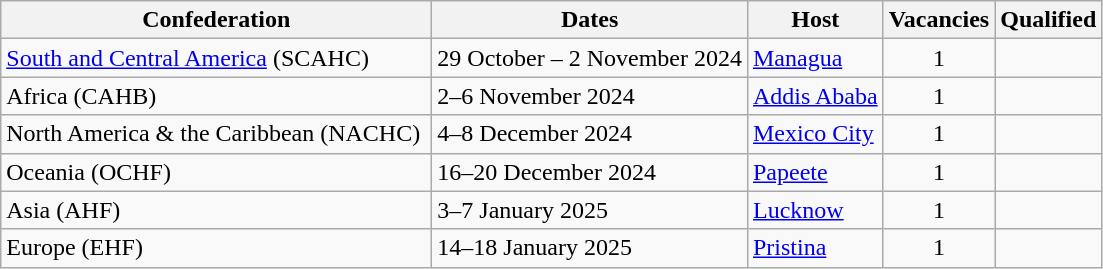<table class="wikitable">
<tr>
<th width=280>Confederation</th>
<th>Dates</th>
<th>Host</th>
<th>Vacancies</th>
<th>Qualified</th>
</tr>
<tr>
<td><a href='#'>South and Central America</a> (SCAHC)</td>
<td>29 October – 2 November 2024</td>
<td> <a href='#'>Managua</a></td>
<td align=center>1</td>
<td></td>
</tr>
<tr>
<td>Africa (CAHB)</td>
<td>2–6 November 2024</td>
<td> <a href='#'>Addis Ababa</a></td>
<td align=center>1</td>
<td></td>
</tr>
<tr>
<td>North America & the Caribbean (NACHC)</td>
<td>4–8 December 2024</td>
<td> <a href='#'>Mexico City</a></td>
<td align=center>1</td>
<td></td>
</tr>
<tr>
<td>Oceania (OCHF)</td>
<td>16–20 December 2024</td>
<td> <a href='#'>Papeete</a></td>
<td align=center>1</td>
<td></td>
</tr>
<tr>
<td>Asia (AHF)</td>
<td>3–7 January 2025</td>
<td> <a href='#'>Lucknow</a></td>
<td align=center>1</td>
<td></td>
</tr>
<tr>
<td>Europe (EHF)</td>
<td>14–18 January 2025</td>
<td> <a href='#'>Pristina</a></td>
<td align=center>1</td>
<td></td>
</tr>
</table>
